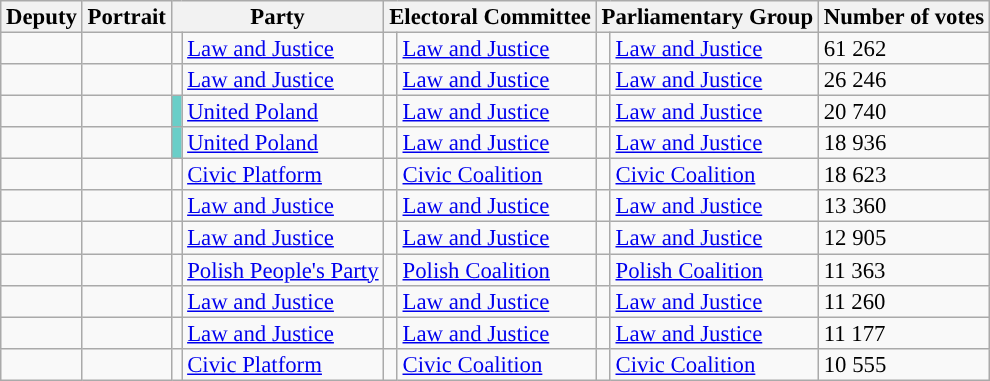<table class="wikitable sortable" style="font-size:95%;line-height:14px;">
<tr>
<th>Deputy</th>
<th>Portrait</th>
<th colspan="2">Party</th>
<th colspan="2">Electoral Committee</th>
<th colspan="2">Parliamentary Group</th>
<th>Number of votes</th>
</tr>
<tr>
<td></td>
<td></td>
<td style="background:"></td>
<td><a href='#'>Law and Justice</a></td>
<td style="background:"></td>
<td><a href='#'>Law and Justice</a></td>
<td style="background:"></td>
<td><a href='#'>Law and Justice</a></td>
<td>61 262</td>
</tr>
<tr>
<td></td>
<td></td>
<td style="background:"></td>
<td><a href='#'>Law and Justice</a></td>
<td style="background:"></td>
<td><a href='#'>Law and Justice</a></td>
<td style="background:"></td>
<td><a href='#'>Law and Justice</a></td>
<td>26 246</td>
</tr>
<tr>
<td></td>
<td></td>
<td style="background:#6acec8;"></td>
<td><a href='#'>United Poland</a></td>
<td style="background:"></td>
<td><a href='#'>Law and Justice</a></td>
<td style="background:"></td>
<td><a href='#'>Law and Justice</a></td>
<td>20 740</td>
</tr>
<tr>
<td></td>
<td></td>
<td style="background:#6acec8;"></td>
<td><a href='#'>United Poland</a></td>
<td style="background:"></td>
<td><a href='#'>Law and Justice</a></td>
<td style="background:"></td>
<td><a href='#'>Law and Justice</a></td>
<td>18 936</td>
</tr>
<tr>
<td></td>
<td></td>
<td style="background:"></td>
<td><a href='#'>Civic Platform</a></td>
<td style="background:"></td>
<td><a href='#'>Civic Coalition</a></td>
<td style="background:"></td>
<td><a href='#'>Civic Coalition</a></td>
<td>18 623</td>
</tr>
<tr>
<td></td>
<td></td>
<td style="background:"></td>
<td><a href='#'>Law and Justice</a></td>
<td style="background:"></td>
<td><a href='#'>Law and Justice</a></td>
<td style="background:"></td>
<td><a href='#'>Law and Justice</a></td>
<td>13 360</td>
</tr>
<tr>
<td></td>
<td></td>
<td style="background:"></td>
<td><a href='#'>Law and Justice</a></td>
<td style="background:"></td>
<td><a href='#'>Law and Justice</a></td>
<td style="background:"></td>
<td><a href='#'>Law and Justice</a></td>
<td>12 905</td>
</tr>
<tr>
<td></td>
<td></td>
<td style="background:"></td>
<td><a href='#'>Polish People's Party</a></td>
<td style="background:"></td>
<td><a href='#'>Polish Coalition</a></td>
<td style="background:"></td>
<td><a href='#'>Polish Coalition</a></td>
<td>11 363</td>
</tr>
<tr>
<td></td>
<td></td>
<td style="background:"></td>
<td><a href='#'>Law and Justice</a></td>
<td style="background:"></td>
<td><a href='#'>Law and Justice</a></td>
<td style="background:"></td>
<td><a href='#'>Law and Justice</a></td>
<td>11 260</td>
</tr>
<tr>
<td></td>
<td></td>
<td style="background:"></td>
<td><a href='#'>Law and Justice</a></td>
<td style="background:"></td>
<td><a href='#'>Law and Justice</a></td>
<td style="background:"></td>
<td><a href='#'>Law and Justice</a></td>
<td>11 177</td>
</tr>
<tr>
<td></td>
<td></td>
<td style="background:"></td>
<td><a href='#'>Civic Platform</a></td>
<td style="background:"></td>
<td><a href='#'>Civic Coalition</a></td>
<td style="background:"></td>
<td><a href='#'>Civic Coalition</a></td>
<td>10 555</td>
</tr>
</table>
